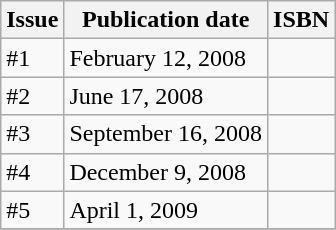<table class="wikitable">
<tr>
<th>Issue</th>
<th>Publication date</th>
<th>ISBN</th>
</tr>
<tr>
<td>#1</td>
<td>February 12, 2008</td>
<td><br></td>
</tr>
<tr>
<td>#2</td>
<td>June 17, 2008</td>
<td><br></td>
</tr>
<tr>
<td>#3</td>
<td>September 16, 2008</td>
<td><br></td>
</tr>
<tr>
<td>#4</td>
<td>December 9, 2008</td>
<td><br></td>
</tr>
<tr>
<td>#5</td>
<td>April 1, 2009</td>
<td><br></td>
</tr>
<tr>
</tr>
</table>
